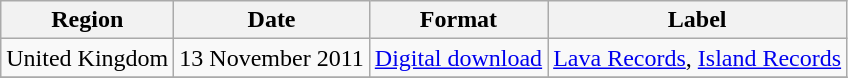<table class="wikitable plainrowheaders">
<tr>
<th scope="col">Region</th>
<th scope="col">Date</th>
<th scope="col">Format</th>
<th scope="col">Label</th>
</tr>
<tr>
<td>United Kingdom</td>
<td>13 November 2011</td>
<td><a href='#'>Digital download</a></td>
<td><a href='#'>Lava Records</a>, <a href='#'>Island Records</a></td>
</tr>
<tr>
</tr>
</table>
